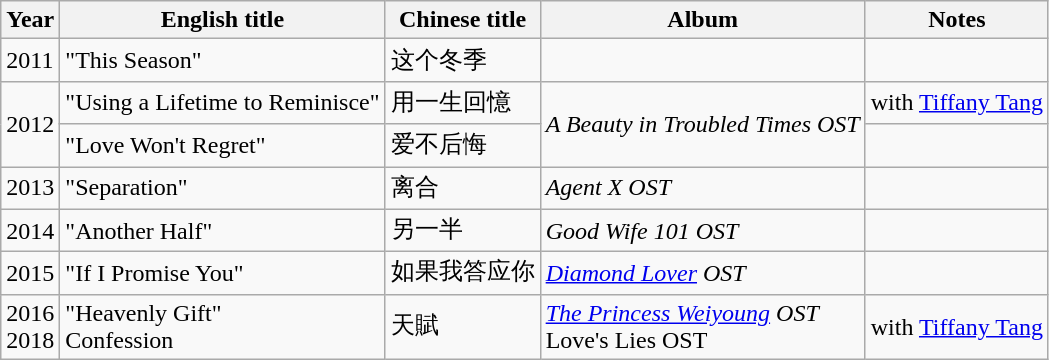<table class="wikitable sortable">
<tr>
<th>Year</th>
<th>English title</th>
<th>Chinese title</th>
<th>Album</th>
<th>Notes</th>
</tr>
<tr>
<td>2011</td>
<td>"This Season"</td>
<td>这个冬季</td>
<td></td>
<td></td>
</tr>
<tr>
<td rowspan=2>2012</td>
<td>"Using a Lifetime to Reminisce"</td>
<td>用一生回憶</td>
<td rowspan=2><em>A Beauty in Troubled Times OST</em></td>
<td>with <a href='#'>Tiffany Tang</a></td>
</tr>
<tr>
<td>"Love Won't Regret"</td>
<td>爱不后悔</td>
<td></td>
</tr>
<tr>
<td>2013</td>
<td>"Separation"</td>
<td>离合</td>
<td><em>Agent X OST </em></td>
<td></td>
</tr>
<tr>
<td>2014</td>
<td>"Another Half"</td>
<td>另一半</td>
<td><em>Good Wife 101 OST</em></td>
<td></td>
</tr>
<tr>
<td>2015</td>
<td>"If I Promise You"</td>
<td>如果我答应你</td>
<td><em><a href='#'>Diamond Lover</a> OST</em></td>
<td></td>
</tr>
<tr>
<td>2016<br>2018</td>
<td>"Heavenly Gift"<br>Confession</td>
<td>天賦</td>
<td><em><a href='#'>The Princess Weiyoung</a> OST</em><br>Love's Lies OST</td>
<td>with <a href='#'>Tiffany Tang</a></td>
</tr>
</table>
